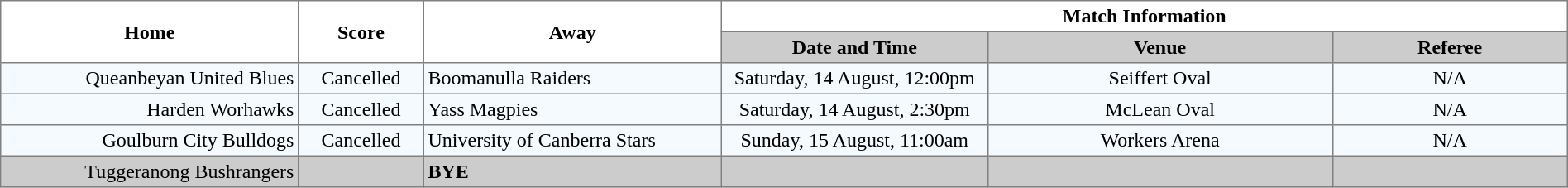<table border="1" cellpadding="3" cellspacing="0" width="100%" style="border-collapse:collapse;  text-align:center;">
<tr>
<th rowspan="2" width="19%">Home</th>
<th rowspan="2" width="8%">Score</th>
<th rowspan="2" width="19%">Away</th>
<th colspan="3">Match Information</th>
</tr>
<tr bgcolor="#CCCCCC">
<th width="17%">Date and Time</th>
<th width="22%">Venue</th>
<th width="50%">Referee</th>
</tr>
<tr style="text-align:center; background:#f5faff;">
<td align="right">Queanbeyan United Blues </td>
<td>Cancelled</td>
<td align="left"> Boomanulla Raiders</td>
<td>Saturday, 14 August, 12:00pm</td>
<td>Seiffert Oval</td>
<td>N/A</td>
</tr>
<tr style="text-align:center; background:#f5faff;">
<td align="right">Harden Worhawks </td>
<td>Cancelled</td>
<td align="left"> Yass Magpies</td>
<td>Saturday, 14 August, 2:30pm</td>
<td>McLean Oval</td>
<td>N/A</td>
</tr>
<tr style="text-align:center; background:#f5faff;">
<td align="right">Goulburn City Bulldogs </td>
<td>Cancelled</td>
<td align="left"> University of Canberra Stars</td>
<td>Sunday, 15 August, 11:00am</td>
<td>Workers Arena</td>
<td>N/A</td>
</tr>
<tr style="text-align:center; background:#CCCCCC;">
<td align="right">Tuggeranong Bushrangers </td>
<td></td>
<td align="left"><strong>BYE</strong></td>
<td></td>
<td></td>
<td></td>
</tr>
</table>
